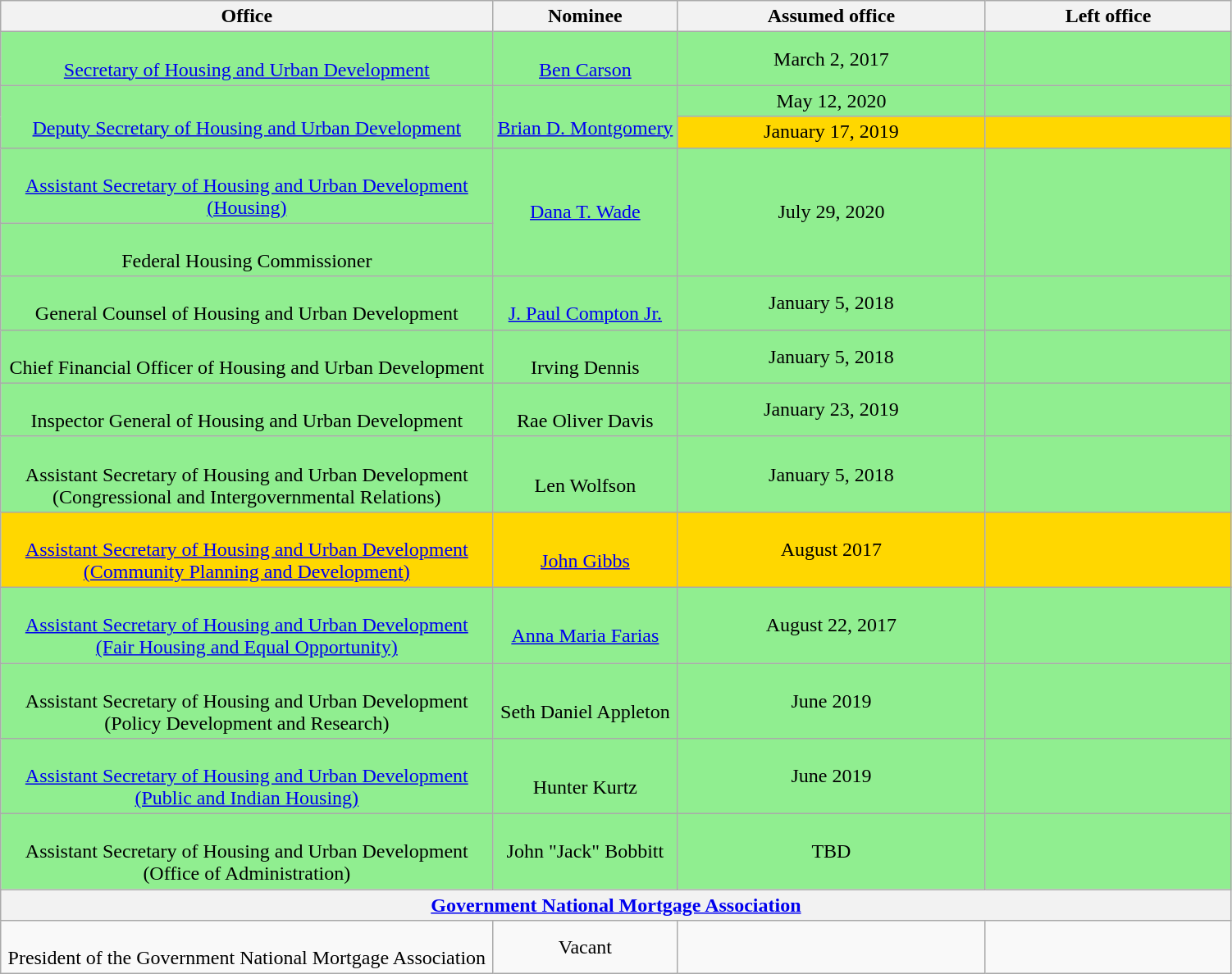<table class="wikitable sortable" style="text-align:center">
<tr>
<th style="width:40%;">Office</th>
<th style="width:15%;">Nominee</th>
<th style="width:25%;" data-sort- type="date">Assumed office</th>
<th style="width:20%;" data-sort- type="date">Left office</th>
</tr>
<tr style="background:lightgreen;">
<td><br><a href='#'>Secretary of Housing and Urban Development</a></td>
<td><br><a href='#'>Ben Carson</a></td>
<td>March 2, 2017<br></td>
<td></td>
</tr>
<tr style="background:lightgreen;">
<td rowspan="2"><br><a href='#'>Deputy Secretary of Housing and Urban Development</a></td>
<td rowspan="2"><br><a href='#'>Brian D. Montgomery</a></td>
<td>May 12, 2020<br></td>
<td></td>
</tr>
<tr>
<td style="background:gold;">January 17, 2019</td>
<td style="background:gold;"></td>
</tr>
<tr style="background:lightgreen;">
<td><br><a href='#'>Assistant Secretary of Housing and Urban Development<br>(Housing)</a></td>
<td rowspan="2"><a href='#'>Dana T. Wade</a></td>
<td rowspan="2">July 29, 2020<br></td>
<td rowspan="2"></td>
</tr>
<tr style="background:lightgreen;">
<td><br>Federal Housing Commissioner</td>
</tr>
<tr style="background:lightgreen;">
<td><br>General Counsel of Housing and Urban Development</td>
<td><br><a href='#'>J. Paul Compton Jr.</a></td>
<td>January 5, 2018<br></td>
<td></td>
</tr>
<tr style="background:lightgreen;">
<td><br>Chief Financial Officer of Housing and Urban Development</td>
<td><br>Irving Dennis</td>
<td>January 5, 2018<br></td>
<td></td>
</tr>
<tr style="background:lightgreen;">
<td><br>Inspector General of Housing and Urban Development</td>
<td><br>Rae Oliver Davis</td>
<td>January 23, 2019<br></td>
<td></td>
</tr>
<tr style="background:lightgreen;">
<td><br>Assistant Secretary of Housing and Urban Development<br>(Congressional and Intergovernmental Relations)</td>
<td><br>Len Wolfson</td>
<td>January 5, 2018<br></td>
<td></td>
</tr>
<tr style="background:gold;">
<td><br><a href='#'>Assistant Secretary of Housing and Urban Development<br>(Community Planning and Development)</a></td>
<td><br><a href='#'>John Gibbs</a></td>
<td>August 2017</td>
<td></td>
</tr>
<tr style="background:lightgreen;">
<td><br><a href='#'>Assistant Secretary of Housing and Urban Development<br>(Fair Housing and Equal Opportunity)</a></td>
<td><br><a href='#'>Anna Maria Farias</a></td>
<td>August 22, 2017<br></td>
<td></td>
</tr>
<tr style="background:lightgreen;">
<td><br>Assistant Secretary of Housing and Urban Development<br>(Policy Development and Research)</td>
<td><br>Seth Daniel Appleton</td>
<td>June 2019<br></td>
<td></td>
</tr>
<tr style="background:lightgreen;">
<td><br><a href='#'>Assistant Secretary of Housing and Urban Development<br>(Public and Indian Housing)</a></td>
<td><br>Hunter Kurtz</td>
<td>June 2019<br></td>
<td></td>
</tr>
<tr style="background:lightgreen;">
<td><br> Assistant Secretary of Housing and Urban Development<br>(Office of Administration)</td>
<td>John "Jack" Bobbitt</td>
<td>TBD<br></td>
<td></td>
</tr>
<tr>
<th colspan="4"><a href='#'>Government National Mortgage Association</a></th>
</tr>
<tr>
<td><br>President of the Government National Mortgage Association</td>
<td>Vacant</td>
<td></td>
<td></td>
</tr>
</table>
